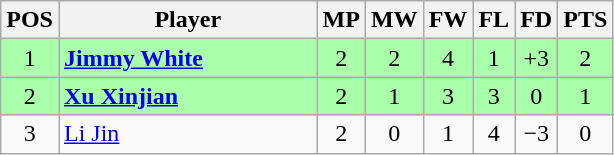<table class="wikitable" style="text-align: center;">
<tr>
<th width=20>POS</th>
<th width=165>Player</th>
<th width=20>MP</th>
<th width=20>MW</th>
<th width=20>FW</th>
<th width=20>FL</th>
<th width=20>FD</th>
<th width=20>PTS</th>
</tr>
<tr style="background:#aaffaa;">
<td>1</td>
<td style="text-align:left;"> <strong><a href='#'>Jimmy White</a></strong></td>
<td>2</td>
<td>2</td>
<td>4</td>
<td>1</td>
<td>+3</td>
<td>2</td>
</tr>
<tr style="background:#aaffaa;">
<td>2</td>
<td style="text-align:left;"> <strong><a href='#'>Xu Xinjian</a></strong></td>
<td>2</td>
<td>1</td>
<td>3</td>
<td>3</td>
<td>0</td>
<td>1</td>
</tr>
<tr>
<td>3</td>
<td style="text-align:left;"> <a href='#'>Li Jin</a></td>
<td>2</td>
<td>0</td>
<td>1</td>
<td>4</td>
<td>−3</td>
<td>0</td>
</tr>
</table>
